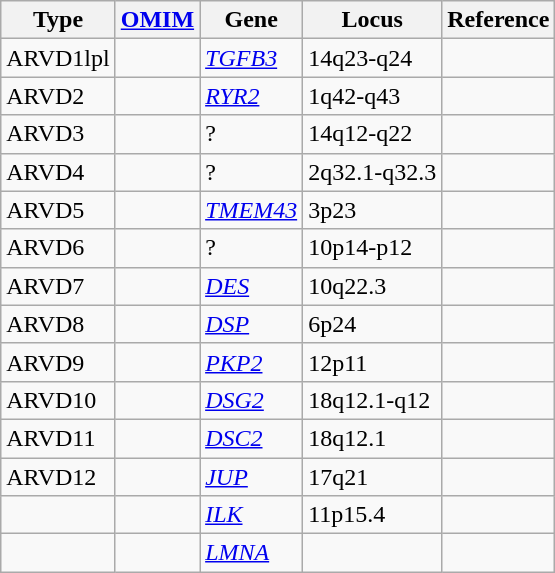<table class="wikitable">
<tr>
<th>Type</th>
<th><a href='#'>OMIM</a></th>
<th>Gene</th>
<th>Locus</th>
<th>Reference</th>
</tr>
<tr>
<td>ARVD1lpl</td>
<td></td>
<td><em><a href='#'>TGFB3</a></em></td>
<td>14q23-q24</td>
<td></td>
</tr>
<tr>
<td>ARVD2</td>
<td></td>
<td><em><a href='#'>RYR2</a></em></td>
<td>1q42-q43</td>
<td></td>
</tr>
<tr>
<td>ARVD3</td>
<td></td>
<td>?</td>
<td>14q12-q22</td>
<td></td>
</tr>
<tr>
<td>ARVD4</td>
<td></td>
<td>?</td>
<td>2q32.1-q32.3</td>
<td></td>
</tr>
<tr>
<td>ARVD5</td>
<td></td>
<td><em><a href='#'>TMEM43</a></em></td>
<td>3p23</td>
<td></td>
</tr>
<tr>
<td>ARVD6</td>
<td></td>
<td>?</td>
<td>10p14-p12</td>
<td></td>
</tr>
<tr>
<td>ARVD7</td>
<td></td>
<td><em><a href='#'>DES</a></em></td>
<td>10q22.3</td>
<td></td>
</tr>
<tr>
<td>ARVD8</td>
<td></td>
<td><em><a href='#'>DSP</a></em></td>
<td>6p24</td>
<td></td>
</tr>
<tr>
<td>ARVD9</td>
<td></td>
<td><em><a href='#'>PKP2</a></em></td>
<td>12p11</td>
<td></td>
</tr>
<tr>
<td>ARVD10</td>
<td></td>
<td><em><a href='#'>DSG2</a></em></td>
<td>18q12.1-q12</td>
<td></td>
</tr>
<tr>
<td>ARVD11</td>
<td></td>
<td><em><a href='#'>DSC2</a></em></td>
<td>18q12.1</td>
<td></td>
</tr>
<tr>
<td>ARVD12</td>
<td></td>
<td><em><a href='#'>JUP</a></em></td>
<td>17q21</td>
<td></td>
</tr>
<tr>
<td></td>
<td></td>
<td><em><a href='#'>ILK</a></em></td>
<td>11p15.4</td>
<td></td>
</tr>
<tr>
<td></td>
<td></td>
<td><em><a href='#'>LMNA</a></em></td>
<td></td>
<td></td>
</tr>
</table>
